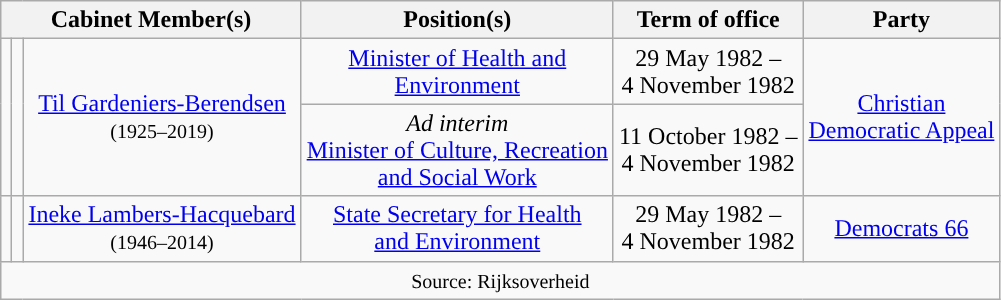<table class="wikitable" style="text-align:center">
<tr>
<th colspan=3>Cabinet Member(s)</th>
<th>Position(s)</th>
<th>Term of office</th>
<th>Party</th>
</tr>
<tr>
<td rowspan=2 style="background:"></td>
<td rowspan=2></td>
<td rowspan=2><a href='#'>Til Gardeniers-Berendsen</a> <br> <small>(1925–2019)</small></td>
<td><a href='#'>Minister of Health and <br> Environment</a></td>
<td>29 May 1982 – <br> 4 November 1982</td>
<td rowspan=2><a href='#'>Christian <br> Democratic Appeal</a></td>
</tr>
<tr>
<td><em>Ad interim</em> <br> <a href='#'>Minister of Culture, Recreation <br> and Social Work</a></td>
<td>11 October 1982 – <br> 4 November 1982</td>
</tr>
<tr>
<td style="background:"></td>
<td></td>
<td><a href='#'>Ineke Lambers-Hacquebard</a> <br> <small>(1946–2014)</small></td>
<td><a href='#'>State Secretary for Health <br> and Environment</a></td>
<td>29 May 1982 – <br> 4 November 1982</td>
<td><a href='#'>Democrats 66</a></td>
</tr>
<tr>
<td colspan=9><small>Source:   Rijksoverheid</small></td>
</tr>
</table>
